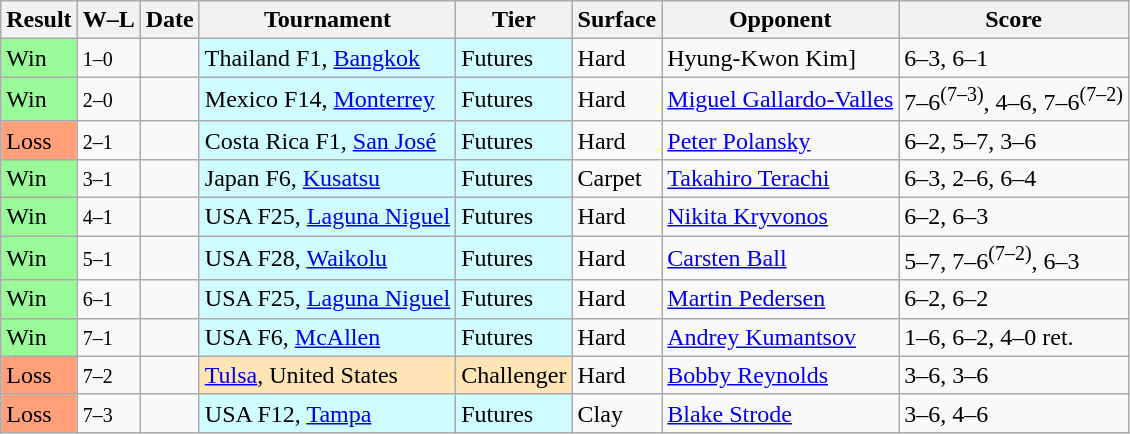<table class="sortable wikitable">
<tr>
<th>Result</th>
<th class="unsortable">W–L</th>
<th>Date</th>
<th>Tournament</th>
<th>Tier</th>
<th>Surface</th>
<th>Opponent</th>
<th class="unsortable">Score</th>
</tr>
<tr>
<td bgcolor=98FB98>Win</td>
<td><small>1–0</small></td>
<td></td>
<td style="background:#cffcff;">Thailand F1, <a href='#'>Bangkok</a></td>
<td style="background:#cffcff;">Futures</td>
<td>Hard</td>
<td> Hyung-Kwon Kim]</td>
<td>6–3, 6–1</td>
</tr>
<tr>
<td bgcolor=98FB98>Win</td>
<td><small>2–0</small></td>
<td></td>
<td style="background:#cffcff;">Mexico F14, <a href='#'>Monterrey</a></td>
<td style="background:#cffcff;">Futures</td>
<td>Hard</td>
<td> <a href='#'>Miguel Gallardo-Valles</a></td>
<td>7–6<sup>(7–3)</sup>, 4–6, 7–6<sup>(7–2)</sup></td>
</tr>
<tr>
<td bgcolor=FFA07A>Loss</td>
<td><small>2–1</small></td>
<td></td>
<td style="background:#cffcff;">Costa Rica F1, <a href='#'>San José</a></td>
<td style="background:#cffcff;">Futures</td>
<td>Hard</td>
<td> <a href='#'>Peter Polansky</a></td>
<td>6–2, 5–7, 3–6</td>
</tr>
<tr>
<td bgcolor=98FB98>Win</td>
<td><small>3–1</small></td>
<td></td>
<td style="background:#cffcff;">Japan F6, <a href='#'>Kusatsu</a></td>
<td style="background:#cffcff;">Futures</td>
<td>Carpet</td>
<td> <a href='#'>Takahiro Terachi</a></td>
<td>6–3, 2–6, 6–4</td>
</tr>
<tr>
<td bgcolor=98FB98>Win</td>
<td><small>4–1</small></td>
<td></td>
<td style="background:#cffcff;">USA F25, <a href='#'>Laguna Niguel</a></td>
<td style="background:#cffcff;">Futures</td>
<td>Hard</td>
<td> <a href='#'>Nikita Kryvonos</a></td>
<td>6–2, 6–3</td>
</tr>
<tr>
<td bgcolor=98FB98>Win</td>
<td><small>5–1</small></td>
<td></td>
<td style="background:#cffcff;">USA F28, <a href='#'>Waikolu</a></td>
<td style="background:#cffcff;">Futures</td>
<td>Hard</td>
<td> <a href='#'>Carsten Ball</a></td>
<td>5–7, 7–6<sup>(7–2)</sup>, 6–3</td>
</tr>
<tr>
<td bgcolor=98FB98>Win</td>
<td><small>6–1</small></td>
<td></td>
<td style="background:#cffcff;">USA F25, <a href='#'>Laguna Niguel</a></td>
<td style="background:#cffcff;">Futures</td>
<td>Hard</td>
<td> <a href='#'>Martin Pedersen</a></td>
<td>6–2, 6–2</td>
</tr>
<tr>
<td bgcolor=98FB98>Win</td>
<td><small>7–1</small></td>
<td></td>
<td style="background:#cffcff;">USA F6, <a href='#'>McAllen</a></td>
<td style="background:#cffcff;">Futures</td>
<td>Hard</td>
<td> <a href='#'>Andrey Kumantsov</a></td>
<td>1–6, 6–2, 4–0 ret.</td>
</tr>
<tr>
<td bgcolor=FFA07A>Loss</td>
<td><small>7–2</small></td>
<td></td>
<td style="background:moccasin;"><a href='#'>Tulsa</a>, United States</td>
<td style="background:moccasin;">Challenger</td>
<td>Hard</td>
<td> <a href='#'>Bobby Reynolds</a></td>
<td>3–6, 3–6</td>
</tr>
<tr>
<td bgcolor=FFA07A>Loss</td>
<td><small>7–3</small></td>
<td></td>
<td style="background:#cffcff;">USA F12, <a href='#'>Tampa</a></td>
<td style="background:#cffcff;">Futures</td>
<td>Clay</td>
<td> <a href='#'>Blake Strode</a></td>
<td>3–6, 4–6</td>
</tr>
</table>
